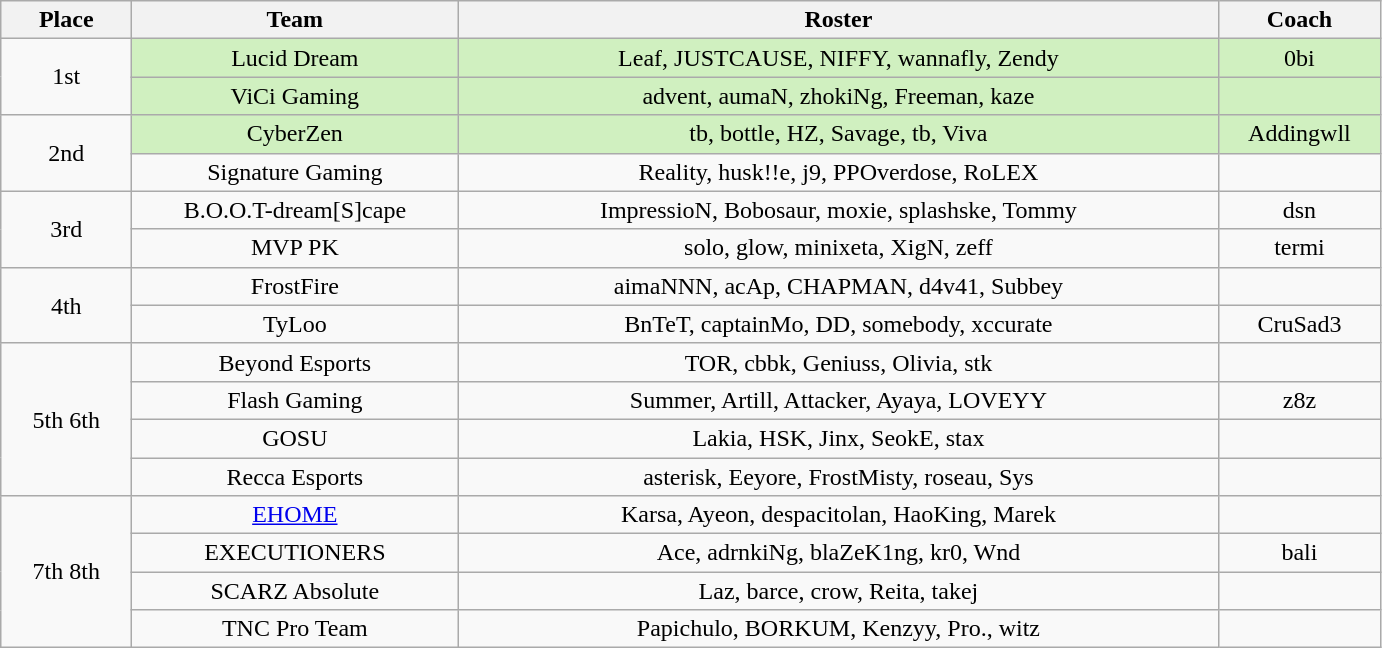<table class="wikitable" style="text-align:center">
<tr>
<th width="80px">Place</th>
<th width="210">Team</th>
<th width="500px">Roster</th>
<th width="100">Coach</th>
</tr>
<tr>
<td rowspan="2">1st</td>
<td style="background: #D0F0C0;">Lucid Dream</td>
<td style="background: #D0F0C0;">Leaf, JUSTCAUSE, NIFFY, wannafly, Zendy</td>
<td style="background: #D0F0C0;">0bi</td>
</tr>
<tr style="background: #D0F0C0;">
<td style="background: #D0F0C0;">ViCi Gaming</td>
<td style="background: #D0F0C0;">advent, aumaN, zhokiNg, Freeman, kaze</td>
<td style="background: #D0F0C0;"></td>
</tr>
<tr>
<td rowspan="2">2nd</td>
<td style="background: #D0F0C0;">CyberZen</td>
<td style="background: #D0F0C0;">tb, bottle, HZ, Savage, tb, Viva</td>
<td style="background: #D0F0C0;">Addingwll</td>
</tr>
<tr>
<td>Signature Gaming</td>
<td>Reality, husk!!e, j9, PPOverdose, RoLEX</td>
<td></td>
</tr>
<tr>
<td rowspan="2">3rd</td>
<td>B.O.O.T-dream[S]cape</td>
<td>ImpressioN, Bobosaur, moxie, splashske, Tommy</td>
<td>dsn</td>
</tr>
<tr>
<td>MVP PK</td>
<td>solo, glow, minixeta, XigN, zeff</td>
<td>termi</td>
</tr>
<tr>
<td rowspan="2">4th</td>
<td>FrostFire</td>
<td>aimaNNN, acAp, CHAPMAN, d4v41, Subbey</td>
<td></td>
</tr>
<tr>
<td>TyLoo</td>
<td>BnTeT, captainMo, DD, somebody, xccurate</td>
<td>CruSad3</td>
</tr>
<tr>
<td rowspan="4">5th  6th</td>
<td>Beyond Esports</td>
<td>TOR, cbbk, Geniuss, Olivia, stk</td>
<td></td>
</tr>
<tr>
<td>Flash Gaming</td>
<td>Summer, Artill, Attacker, Ayaya, LOVEYY</td>
<td>z8z</td>
</tr>
<tr>
<td>GOSU</td>
<td>Lakia, HSK, Jinx, SeokE, stax</td>
<td></td>
</tr>
<tr>
<td>Recca Esports</td>
<td>asterisk, Eeyore, FrostMisty, roseau, Sys</td>
<td></td>
</tr>
<tr>
<td rowspan="4">7th  8th</td>
<td><a href='#'>EHOME</a></td>
<td>Karsa, Ayeon, despacitolan, HaoKing, Marek</td>
<td></td>
</tr>
<tr>
<td>EXECUTIONERS</td>
<td>Ace, adrnkiNg, blaZeK1ng, kr0, Wnd</td>
<td>bali</td>
</tr>
<tr>
<td>SCARZ Absolute</td>
<td>Laz, barce, crow, Reita, takej</td>
<td></td>
</tr>
<tr>
<td>TNC Pro Team</td>
<td>Papichulo, BORKUM, Kenzyy, Pro., witz</td>
<td></td>
</tr>
</table>
